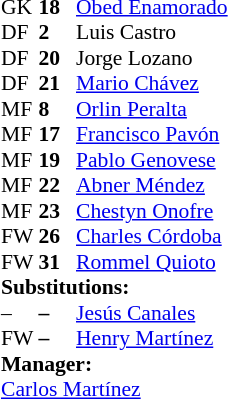<table style = "font-size: 90%" cellspacing = "0" cellpadding = "0">
<tr>
<td colspan = 4></td>
</tr>
<tr>
<th style="width:25px;"></th>
<th style="width:25px;"></th>
</tr>
<tr>
<td>GK</td>
<td><strong>18</strong></td>
<td> <a href='#'>Obed Enamorado</a></td>
</tr>
<tr>
<td>DF</td>
<td><strong>2</strong></td>
<td> Luis Castro</td>
</tr>
<tr>
<td>DF</td>
<td><strong>20</strong></td>
<td> Jorge Lozano</td>
<td></td>
<td></td>
</tr>
<tr>
<td>DF</td>
<td><strong>21</strong></td>
<td> <a href='#'>Mario Chávez</a></td>
<td></td>
<td></td>
</tr>
<tr>
<td>MF</td>
<td><strong>8</strong></td>
<td> <a href='#'>Orlin Peralta</a></td>
<td></td>
<td></td>
</tr>
<tr>
<td>MF</td>
<td><strong>17</strong></td>
<td> <a href='#'>Francisco Pavón</a></td>
<td></td>
<td></td>
</tr>
<tr>
<td>MF</td>
<td><strong>19</strong></td>
<td> <a href='#'>Pablo Genovese</a></td>
<td></td>
<td></td>
</tr>
<tr>
<td>MF</td>
<td><strong>22</strong></td>
<td> <a href='#'>Abner Méndez</a></td>
</tr>
<tr>
<td>MF</td>
<td><strong>23</strong></td>
<td> <a href='#'>Chestyn Onofre</a></td>
</tr>
<tr>
<td>FW</td>
<td><strong>26</strong></td>
<td> <a href='#'>Charles Córdoba</a></td>
</tr>
<tr>
<td>FW</td>
<td><strong>31</strong></td>
<td> <a href='#'>Rommel Quioto</a></td>
</tr>
<tr>
<td colspan = 3><strong>Substitutions:</strong></td>
</tr>
<tr>
<td>–</td>
<td><strong>–</strong></td>
<td> <a href='#'>Jesús Canales</a></td>
<td></td>
<td></td>
</tr>
<tr>
<td>FW</td>
<td><strong>–</strong></td>
<td> <a href='#'>Henry Martínez</a></td>
<td></td>
<td></td>
</tr>
<tr>
<td colspan = 3><strong>Manager:</strong></td>
</tr>
<tr>
<td colspan = 3> <a href='#'>Carlos Martínez</a></td>
</tr>
</table>
